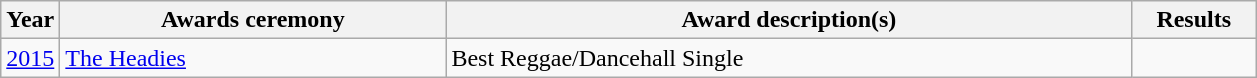<table class="wikitable">
<tr>
<th>Year</th>
<th width="250">Awards ceremony</th>
<th width="450">Award description(s)</th>
<th width="75">Results</th>
</tr>
<tr>
<td><a href='#'>2015</a></td>
<td><a href='#'>The Headies</a></td>
<td>Best Reggae/Dancehall Single</td>
<td></td>
</tr>
</table>
